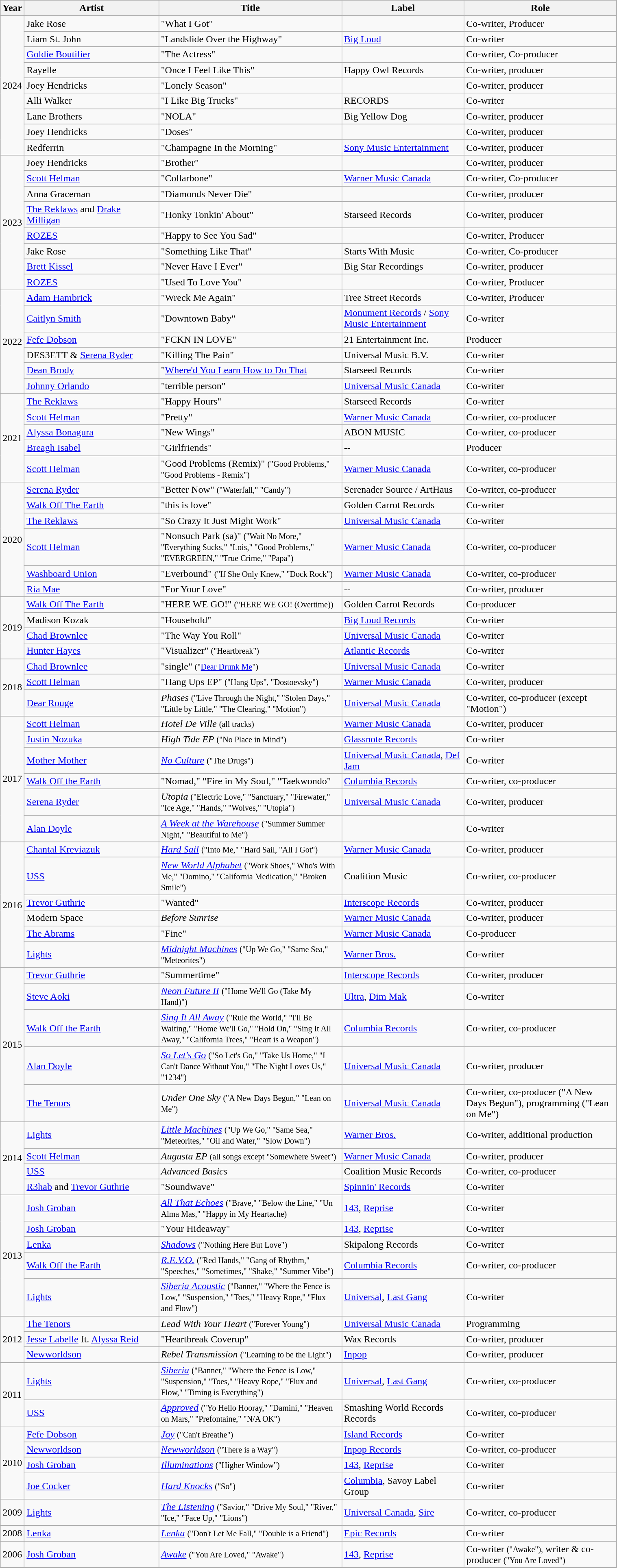<table style="width: 80%;" | class="wikitable sortable">
<tr>
<th width=2%>Year</th>
<th width=22%>Artist</th>
<th width=30%>Title</th>
<th width=20%>Label</th>
<th width=25%>Role</th>
</tr>
<tr>
<td rowspan="9">2024</td>
<td>Jake Rose</td>
<td>"What I Got"</td>
<td></td>
<td>Co-writer, Producer</td>
</tr>
<tr>
<td>Liam St. John</td>
<td>"Landslide Over the Highway"</td>
<td><a href='#'>Big Loud</a></td>
<td>Co-writer</td>
</tr>
<tr>
<td><a href='#'>Goldie Boutilier</a></td>
<td>"The Actress"</td>
<td></td>
<td>Co-writer, Co-producer</td>
</tr>
<tr>
<td>Rayelle</td>
<td>"Once I Feel Like This"</td>
<td>Happy Owl Records</td>
<td>Co-writer, producer</td>
</tr>
<tr>
<td>Joey Hendricks</td>
<td>"Lonely Season"</td>
<td></td>
<td>Co-writer, producer</td>
</tr>
<tr>
<td>Alli Walker</td>
<td>"I Like Big Trucks"</td>
<td>RECORDS</td>
<td>Co-writer</td>
</tr>
<tr>
<td>Lane Brothers</td>
<td>"NOLA"</td>
<td>Big Yellow Dog</td>
<td>Co-writer, producer</td>
</tr>
<tr>
<td>Joey Hendricks</td>
<td>"Doses"</td>
<td></td>
<td>Co-writer, producer</td>
</tr>
<tr>
<td>Redferrin</td>
<td>"Champagne In the Morning"</td>
<td><a href='#'>Sony Music Entertainment</a></td>
<td>Co-writer, producer</td>
</tr>
<tr>
<td rowspan="8">2023</td>
<td>Joey Hendricks</td>
<td>"Brother"</td>
<td></td>
<td>Co-writer, producer</td>
</tr>
<tr>
<td><a href='#'>Scott Helman</a></td>
<td>"Collarbone"</td>
<td><a href='#'>Warner Music Canada</a></td>
<td>Co-writer, Co-producer</td>
</tr>
<tr>
<td>Anna Graceman</td>
<td>"Diamonds Never Die"</td>
<td></td>
<td>Co-writer, producer</td>
</tr>
<tr>
<td><a href='#'>The Reklaws</a> and <a href='#'>Drake Milligan</a></td>
<td>"Honky Tonkin' About"</td>
<td>Starseed Records</td>
<td>Co-writer, producer</td>
</tr>
<tr>
<td><a href='#'>ROZES</a></td>
<td>"Happy to See You Sad"</td>
<td></td>
<td>Co-writer, Producer</td>
</tr>
<tr>
<td>Jake Rose</td>
<td>"Something Like That"</td>
<td>Starts With Music</td>
<td>Co-writer, Co-producer</td>
</tr>
<tr>
<td><a href='#'>Brett Kissel</a></td>
<td>"Never Have I Ever"</td>
<td>Big Star Recordings</td>
<td>Co-writer, producer</td>
</tr>
<tr>
<td><a href='#'>ROZES</a></td>
<td>"Used To Love You"</td>
<td></td>
<td>Co-writer, Producer</td>
</tr>
<tr>
<td rowspan="6">2022</td>
<td><a href='#'>Adam Hambrick</a></td>
<td>"Wreck Me Again"</td>
<td>Tree Street Records</td>
<td>Co-writer, Producer</td>
</tr>
<tr>
<td><a href='#'>Caitlyn Smith</a></td>
<td>"Downtown Baby"</td>
<td><a href='#'>Monument Records</a> / <a href='#'>Sony Music Entertainment</a></td>
<td>Co-writer</td>
</tr>
<tr>
<td><a href='#'>Fefe Dobson</a></td>
<td>"FCKN IN LOVE"</td>
<td>21 Entertainment Inc.</td>
<td>Producer</td>
</tr>
<tr>
<td>DES3ETT & <a href='#'>Serena Ryder</a></td>
<td>"Killing The Pain"</td>
<td>Universal Music B.V.</td>
<td>Co-writer</td>
</tr>
<tr>
<td><a href='#'>Dean Brody</a></td>
<td>"<a href='#'>Where'd You Learn How to Do That</a></td>
<td>Starseed Records</td>
<td>Co-writer</td>
</tr>
<tr>
<td><a href='#'>Johnny Orlando</a></td>
<td>"terrible person"</td>
<td><a href='#'>Universal Music Canada</a></td>
<td>Co-writer</td>
</tr>
<tr>
<td rowspan="5">2021</td>
<td><a href='#'>The Reklaws</a></td>
<td>"Happy Hours"</td>
<td>Starseed Records</td>
<td>Co-writer</td>
</tr>
<tr>
<td><a href='#'>Scott Helman</a></td>
<td>"Pretty"</td>
<td><a href='#'>Warner Music Canada</a></td>
<td>Co-writer, co-producer</td>
</tr>
<tr>
<td><a href='#'>Alyssa Bonagura</a></td>
<td>"New Wings"</td>
<td>ABON MUSIC</td>
<td>Co-writer, co-producer</td>
</tr>
<tr>
<td><a href='#'>Breagh Isabel</a></td>
<td>"Girlfriends"</td>
<td>--</td>
<td>Producer</td>
</tr>
<tr>
<td><a href='#'>Scott Helman</a></td>
<td>"Good Problems (Remix)" <small>("Good Problems," "Good Problems - Remix")</small></td>
<td><a href='#'>Warner Music Canada</a></td>
<td>Co-writer, co-producer</td>
</tr>
<tr>
<td rowspan="6">2020</td>
<td><a href='#'>Serena Ryder</a></td>
<td>"Better Now" <small>("Waterfall," "Candy")</small></td>
<td>Serenader Source / ArtHaus</td>
<td>Co-writer, co-producer</td>
</tr>
<tr>
<td><a href='#'>Walk Off The Earth</a></td>
<td>"this is love"</td>
<td>Golden Carrot Records</td>
<td>Co-writer</td>
</tr>
<tr>
<td><a href='#'>The Reklaws</a></td>
<td>"So Crazy It Just Might Work"</td>
<td><a href='#'>Universal Music Canada</a></td>
<td>Co-writer</td>
</tr>
<tr>
<td><a href='#'>Scott Helman</a></td>
<td>"Nonsuch Park (sa)" <small>("Wait No More," "Everything Sucks," "Lois," "Good Problems," "EVERGREEN," "True Crime," "Papa")</small></td>
<td><a href='#'>Warner Music Canada</a></td>
<td>Co-writer, co-producer</td>
</tr>
<tr>
<td><a href='#'>Washboard Union</a></td>
<td>"Everbound" <small>("If She Only Knew," "Dock Rock")</small></td>
<td><a href='#'>Warner Music Canada</a></td>
<td>Co-writer, co-producer</td>
</tr>
<tr>
<td><a href='#'>Ria Mae</a></td>
<td>"For Your Love"</td>
<td>--</td>
<td>Co-writer, producer</td>
</tr>
<tr>
<td rowspan="4">2019</td>
<td><a href='#'>Walk Off The Earth</a></td>
<td>"HERE WE GO!" <small>("HERE WE GO! (Overtime))</small></td>
<td>Golden Carrot Records</td>
<td>Co-producer</td>
</tr>
<tr>
<td>Madison Kozak</td>
<td>"Household"</td>
<td><a href='#'>Big Loud Records</a></td>
<td>Co-writer</td>
</tr>
<tr>
<td><a href='#'>Chad Brownlee</a></td>
<td>"The Way You Roll"</td>
<td><a href='#'>Universal Music Canada</a></td>
<td>Co-writer</td>
</tr>
<tr>
<td><a href='#'>Hunter Hayes</a></td>
<td>"Visualizer" <small>("Heartbreak")</small></td>
<td><a href='#'>Atlantic Records</a></td>
<td>Co-writer</td>
</tr>
<tr>
<td rowspan=3>2018</td>
<td><a href='#'>Chad Brownlee</a></td>
<td>"single" <small>("<a href='#'>Dear Drunk Me</a>")</small></td>
<td><a href='#'>Universal Music Canada</a></td>
<td>Co-writer</td>
</tr>
<tr>
<td><a href='#'>Scott Helman</a></td>
<td>"Hang Ups EP" <small>("Hang Ups", "Dostoevsky")</small></td>
<td><a href='#'>Warner Music Canada</a></td>
<td>Co-writer, producer</td>
</tr>
<tr>
<td><a href='#'>Dear Rouge</a></td>
<td><em>Phases</em> <small>("Live Through the Night," "Stolen Days," "Little by Little," "The Clearing," "Motion")</small></td>
<td><a href='#'>Universal Music Canada</a></td>
<td>Co-writer, co-producer (except "Motion")</td>
</tr>
<tr>
<td rowspan=6>2017</td>
<td><a href='#'>Scott Helman</a></td>
<td><em>Hotel De Ville</em> <small>(all tracks)</small></td>
<td><a href='#'>Warner Music Canada</a></td>
<td>Co-writer, producer</td>
</tr>
<tr>
<td><a href='#'>Justin Nozuka</a></td>
<td><em>High Tide EP</em> <small>("No Place in Mind")</small></td>
<td><a href='#'>Glassnote Records</a></td>
<td>Co-writer</td>
</tr>
<tr>
<td><a href='#'>Mother Mother</a></td>
<td><em><a href='#'>No Culture</a></em> <small>("The Drugs")</small></td>
<td><a href='#'>Universal Music Canada</a>, <a href='#'>Def Jam</a></td>
<td>Co-writer</td>
</tr>
<tr>
<td><a href='#'>Walk Off the Earth</a></td>
<td>"Nomad," "Fire in My Soul," "Taekwondo"</td>
<td><a href='#'>Columbia Records</a></td>
<td>Co-writer, co-producer</td>
</tr>
<tr>
<td><a href='#'>Serena Ryder</a></td>
<td><em>Utopia</em> <small>("Electric Love," "Sanctuary," "Firewater," "Ice Age," "Hands," "Wolves," "Utopia")</small></td>
<td><a href='#'>Universal Music Canada</a></td>
<td>Co-writer, producer</td>
</tr>
<tr>
<td><a href='#'>Alan Doyle</a></td>
<td><em><a href='#'>A Week at the Warehouse</a></em> <small>("Summer Summer Night," "Beautiful to Me")</small></td>
<td></td>
<td>Co-writer</td>
</tr>
<tr>
<td rowspan=6>2016</td>
<td><a href='#'>Chantal Kreviazuk</a></td>
<td><em><a href='#'>Hard Sail</a></em> <small>("Into Me," "Hard Sail, "All I Got")</small></td>
<td><a href='#'>Warner Music Canada</a></td>
<td>Co-writer, producer</td>
</tr>
<tr>
<td><a href='#'>USS</a></td>
<td><em><a href='#'>New World Alphabet</a></em> <small>("Work Shoes," Who's With Me," "Domino," "California Medication," "Broken Smile")</small></td>
<td>Coalition Music</td>
<td>Co-writer, co-producer</td>
</tr>
<tr>
<td><a href='#'>Trevor Guthrie</a></td>
<td>"Wanted"</td>
<td><a href='#'>Interscope Records</a></td>
<td>Co-writer, producer</td>
</tr>
<tr>
<td>Modern Space</td>
<td><em>Before Sunrise</em></td>
<td><a href='#'>Warner Music Canada</a></td>
<td>Co-writer, producer</td>
</tr>
<tr>
<td><a href='#'>The Abrams</a></td>
<td>"Fine"</td>
<td><a href='#'>Warner Music Canada</a></td>
<td>Co-producer</td>
</tr>
<tr>
<td><a href='#'>Lights</a></td>
<td><em><a href='#'>Midnight Machines</a></em> <small>("Up We Go," "Same Sea," "Meteorites")</small></td>
<td><a href='#'>Warner Bros.</a></td>
<td>Co-writer</td>
</tr>
<tr>
<td rowspan=5>2015</td>
<td><a href='#'>Trevor Guthrie</a></td>
<td>"Summertime"</td>
<td><a href='#'>Interscope Records</a></td>
<td>Co-writer, producer</td>
</tr>
<tr>
<td><a href='#'>Steve Aoki</a></td>
<td><em><a href='#'>Neon Future II</a></em> <small>("Home We'll Go (Take My Hand)")</small></td>
<td><a href='#'>Ultra</a>, <a href='#'>Dim Mak</a></td>
<td>Co-writer</td>
</tr>
<tr>
<td><a href='#'>Walk Off the Earth</a></td>
<td><em><a href='#'>Sing It All Away</a></em> <small>("Rule the World," "I'll Be Waiting," "Home We'll Go," "Hold On," "Sing It All Away," "California Trees," "Heart is a Weapon")</small></td>
<td><a href='#'>Columbia Records</a></td>
<td>Co-writer, co-producer</td>
</tr>
<tr>
<td><a href='#'>Alan Doyle</a></td>
<td><em><a href='#'>So Let's Go</a></em> <small>("So Let's Go," "Take Us Home," "I Can't Dance Without You," "The Night Loves Us," "1234")</small></td>
<td><a href='#'>Universal Music Canada</a></td>
<td>Co-writer, producer</td>
</tr>
<tr>
<td><a href='#'>The Tenors</a></td>
<td><em>Under One Sky</em> <small>("A New Days Begun," "Lean on Me")</small></td>
<td><a href='#'>Universal Music Canada</a></td>
<td>Co-writer, co-producer ("A New Days Begun"), programming ("Lean on Me")</td>
</tr>
<tr>
<td rowspan=4>2014</td>
<td><a href='#'>Lights</a></td>
<td><em><a href='#'>Little Machines</a></em> <small>("Up We Go," "Same Sea," "Meteorites," "Oil and Water," "Slow Down")</small></td>
<td><a href='#'>Warner Bros.</a></td>
<td>Co-writer, additional production</td>
</tr>
<tr>
<td><a href='#'>Scott Helman</a></td>
<td><em>Augusta EP</em> <small>(all songs except "Somewhere Sweet")</small></td>
<td><a href='#'>Warner Music Canada</a></td>
<td>Co-writer, producer</td>
</tr>
<tr>
<td><a href='#'>USS</a></td>
<td><em>Advanced Basics</em></td>
<td>Coalition Music Records</td>
<td>Co-writer, co-producer</td>
</tr>
<tr>
<td><a href='#'>R3hab</a> and <a href='#'>Trevor Guthrie</a></td>
<td>"Soundwave"</td>
<td><a href='#'>Spinnin' Records</a></td>
<td>Co-writer</td>
</tr>
<tr>
<td rowspan=5>2013</td>
<td><a href='#'>Josh Groban</a></td>
<td><em><a href='#'>All That Echoes</a></em> <small>("Brave," "Below the Line," "Un Alma Mas," "Happy in My Heartache)</small></td>
<td><a href='#'>143</a>, <a href='#'>Reprise</a></td>
<td>Co-writer</td>
</tr>
<tr>
<td><a href='#'>Josh Groban</a></td>
<td>"Your Hideaway"</td>
<td><a href='#'>143</a>, <a href='#'>Reprise</a></td>
<td>Co-writer</td>
</tr>
<tr>
<td><a href='#'>Lenka</a></td>
<td><em><a href='#'>Shadows</a></em> <small>("Nothing Here But Love")</small></td>
<td>Skipalong Records</td>
<td>Co-writer</td>
</tr>
<tr>
<td><a href='#'>Walk Off the Earth</a></td>
<td><em><a href='#'>R.E.V.O.</a></em> <small>("Red Hands," "Gang of Rhythm," "Speeches," "Sometimes," "Shake," "Summer Vibe")</small></td>
<td><a href='#'>Columbia Records</a></td>
<td>Co-writer, co-producer</td>
</tr>
<tr>
<td><a href='#'>Lights</a></td>
<td><em><a href='#'>Siberia Acoustic</a></em> <small>("Banner," "Where the Fence is Low," "Suspension," "Toes," "Heavy Rope," "Flux and Flow")</small></td>
<td><a href='#'>Universal</a>, <a href='#'>Last Gang</a></td>
<td>Co-writer</td>
</tr>
<tr>
<td rowspan=3>2012</td>
<td><a href='#'>The Tenors</a></td>
<td><em>Lead With Your Heart</em> <small>("Forever Young")</small></td>
<td><a href='#'>Universal Music Canada</a></td>
<td>Programming</td>
</tr>
<tr>
<td><a href='#'>Jesse Labelle</a> ft. <a href='#'>Alyssa Reid</a></td>
<td>"Heartbreak Coverup"</td>
<td>Wax Records</td>
<td>Co-writer, producer</td>
</tr>
<tr>
<td><a href='#'>Newworldson</a></td>
<td><em>Rebel Transmission</em> <small>("Learning to be the Light")</small></td>
<td><a href='#'>Inpop</a></td>
<td>Co-writer, producer</td>
</tr>
<tr>
<td rowspan=2>2011</td>
<td><a href='#'>Lights</a></td>
<td><em><a href='#'>Siberia</a></em> <small>("Banner," "Where the Fence is Low," "Suspension," "Toes," "Heavy Rope," "Flux and Flow," "Timing is Everything")</small></td>
<td><a href='#'>Universal</a>, <a href='#'>Last Gang</a></td>
<td>Co-writer, co-producer</td>
</tr>
<tr>
<td><a href='#'>USS</a></td>
<td><em><a href='#'>Approved</a></em> <small>("Yo Hello Hooray," "Damini," "Heaven on Mars," "Prefontaine," "N/A OK")</small></td>
<td>Smashing World Records Records</td>
<td>Co-writer, co-producer</td>
</tr>
<tr>
<td rowspan=4>2010</td>
<td><a href='#'>Fefe Dobson</a></td>
<td><em><a href='#'>Joy</a></em> <small>("Can't Breathe")</small></td>
<td><a href='#'>Island Records</a></td>
<td>Co-writer</td>
</tr>
<tr>
<td><a href='#'>Newworldson</a></td>
<td><em><a href='#'>Newworldson</a></em> <small>("There is a Way")</small></td>
<td><a href='#'>Inpop Records</a></td>
<td>Co-writer, co-producer</td>
</tr>
<tr>
<td><a href='#'>Josh Groban</a></td>
<td><em><a href='#'>Illuminations</a></em> <small>("Higher Window")</small></td>
<td><a href='#'>143</a>, <a href='#'>Reprise</a></td>
<td>Co-writer</td>
</tr>
<tr>
<td><a href='#'>Joe Cocker</a></td>
<td><em><a href='#'>Hard Knocks</a></em> <small>("So")</small></td>
<td><a href='#'>Columbia</a>, Savoy Label Group</td>
<td>Co-writer</td>
</tr>
<tr>
<td>2009</td>
<td><a href='#'>Lights</a></td>
<td><em><a href='#'>The Listening</a></em> <small>("Savior," "Drive My Soul," "River," "Ice," "Face Up," "Lions")</small></td>
<td><a href='#'>Universal Canada</a>, <a href='#'>Sire</a></td>
<td>Co-writer, co-producer</td>
</tr>
<tr>
<td>2008</td>
<td><a href='#'>Lenka</a></td>
<td><em><a href='#'>Lenka</a></em> <small>("Don't Let Me Fall," "Double is a Friend")</small></td>
<td><a href='#'>Epic Records</a></td>
<td>Co-writer</td>
</tr>
<tr>
<td>2006</td>
<td><a href='#'>Josh Groban</a></td>
<td><em><a href='#'>Awake</a></em> <small>("You Are Loved," "Awake")</small></td>
<td><a href='#'>143</a>, <a href='#'>Reprise</a></td>
<td>Co-writer <small>("Awake"),</small> writer & co-producer <small>("You Are Loved")</small></td>
</tr>
<tr>
</tr>
</table>
